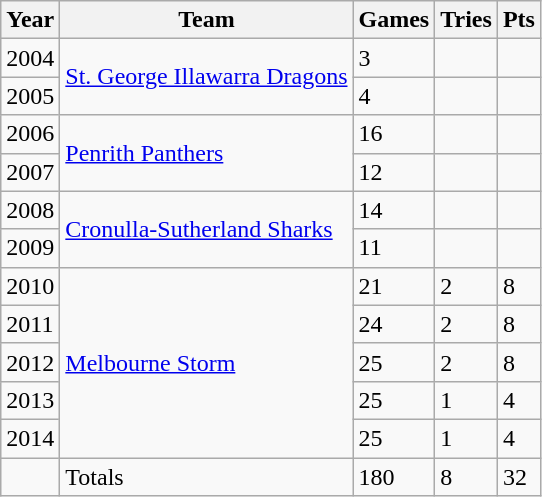<table class="wikitable sortable">
<tr>
<th>Year</th>
<th>Team</th>
<th>Games</th>
<th>Tries</th>
<th>Pts</th>
</tr>
<tr>
<td>2004</td>
<td rowspan="2"> <a href='#'>St. George Illawarra Dragons</a></td>
<td>3</td>
<td></td>
<td></td>
</tr>
<tr>
<td>2005</td>
<td>4</td>
<td></td>
<td></td>
</tr>
<tr>
<td>2006</td>
<td rowspan="2"> <a href='#'>Penrith Panthers</a></td>
<td>16</td>
<td></td>
<td></td>
</tr>
<tr>
<td>2007</td>
<td>12</td>
<td></td>
<td></td>
</tr>
<tr>
<td>2008</td>
<td rowspan="2"> <a href='#'>Cronulla-Sutherland Sharks</a></td>
<td>14</td>
<td></td>
<td></td>
</tr>
<tr>
<td>2009</td>
<td>11</td>
<td></td>
<td></td>
</tr>
<tr>
<td>2010</td>
<td rowspan="5"> <a href='#'>Melbourne Storm</a></td>
<td>21</td>
<td>2</td>
<td>8</td>
</tr>
<tr>
<td>2011</td>
<td>24</td>
<td>2</td>
<td>8</td>
</tr>
<tr>
<td>2012</td>
<td>25</td>
<td>2</td>
<td>8</td>
</tr>
<tr>
<td>2013</td>
<td>25</td>
<td>1</td>
<td>4</td>
</tr>
<tr>
<td>2014</td>
<td>25</td>
<td>1</td>
<td>4</td>
</tr>
<tr>
<td></td>
<td>Totals</td>
<td>180</td>
<td>8</td>
<td>32</td>
</tr>
</table>
